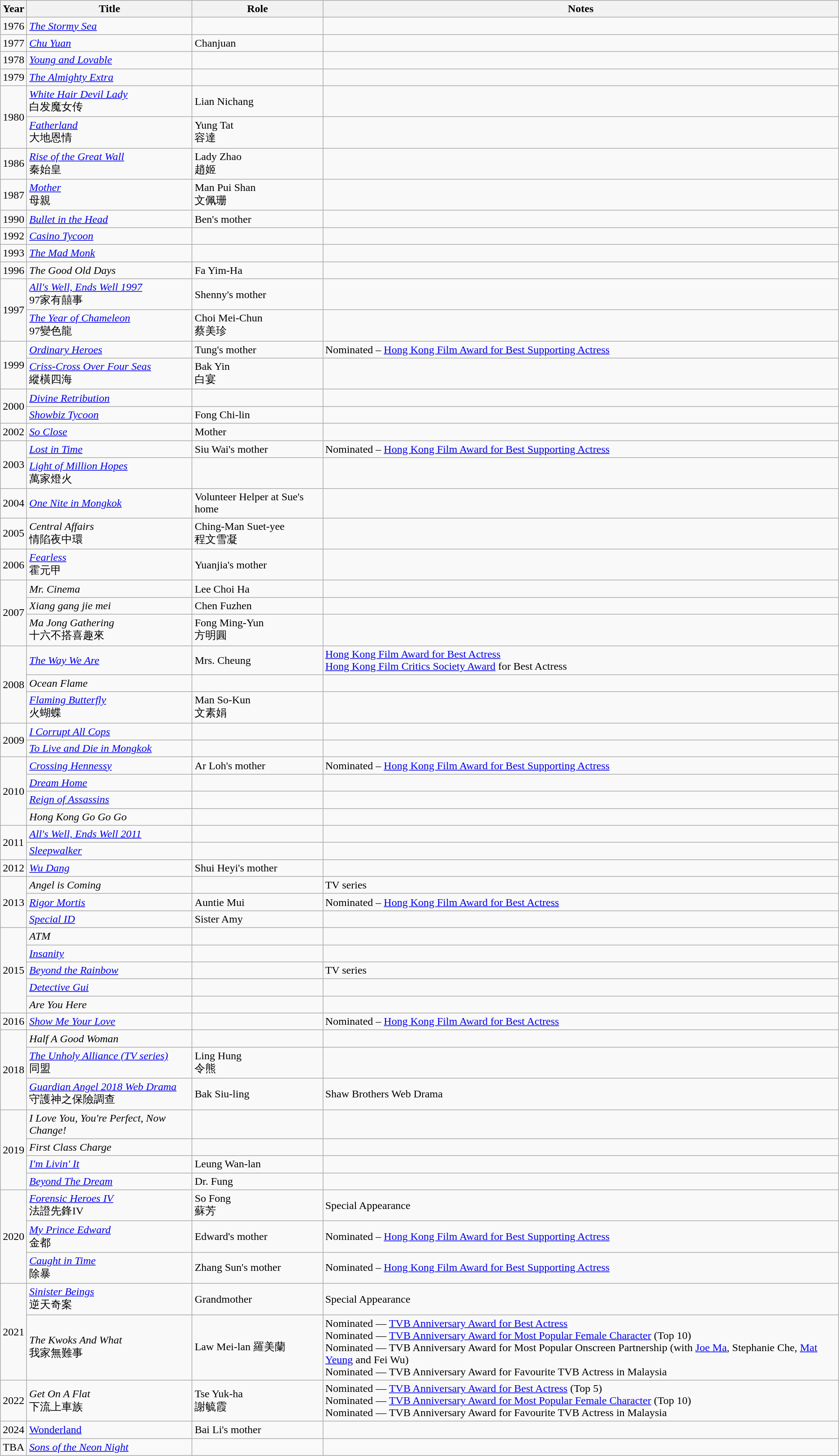<table class="wikitable sortable">
<tr>
<th>Year</th>
<th>Title</th>
<th>Role</th>
<th class="unsortable">Notes</th>
</tr>
<tr>
<td>1976</td>
<td><em><a href='#'>The Stormy Sea</a></em></td>
<td></td>
<td></td>
</tr>
<tr>
<td>1977</td>
<td><em><a href='#'>Chu Yuan</a></em></td>
<td>Chanjuan</td>
<td></td>
</tr>
<tr>
<td>1978</td>
<td><em><a href='#'>Young and Lovable</a></em></td>
<td></td>
<td></td>
</tr>
<tr>
<td>1979</td>
<td><em><a href='#'>The Almighty Extra</a></em></td>
<td></td>
<td></td>
</tr>
<tr>
<td rowspan="2">1980</td>
<td><em><a href='#'>White Hair Devil Lady</a></em><br>白发魔女传</td>
<td>Lian Nichang</td>
<td></td>
</tr>
<tr>
<td><em><a href='#'>Fatherland</a></em><br>大地恩情</td>
<td>Yung Tat<br>容達</td>
<td></td>
</tr>
<tr>
<td>1986</td>
<td><em><a href='#'>Rise of the Great Wall</a></em><br>秦始皇</td>
<td>Lady Zhao<br>趙姬</td>
<td></td>
</tr>
<tr>
<td>1987</td>
<td><em><a href='#'>Mother</a></em><br>母親</td>
<td>Man Pui Shan<br>文佩珊</td>
<td></td>
</tr>
<tr>
<td>1990</td>
<td><em><a href='#'>Bullet in the Head</a></em></td>
<td>Ben's mother</td>
<td></td>
</tr>
<tr>
<td>1992</td>
<td><em><a href='#'>Casino Tycoon</a></em></td>
<td></td>
<td></td>
</tr>
<tr>
<td>1993</td>
<td><em><a href='#'>The Mad Monk</a></em></td>
<td></td>
<td></td>
</tr>
<tr>
<td>1996</td>
<td><em>The Good Old Days</em></td>
<td>Fa Yim-Ha</td>
<td></td>
</tr>
<tr>
<td rowspan="2">1997</td>
<td><em><a href='#'>All's Well, Ends Well 1997</a></em><br>97家有囍事</td>
<td>Shenny's mother</td>
<td></td>
</tr>
<tr>
<td><em><a href='#'>The Year of Chameleon</a></em><br>97變色龍</td>
<td>Choi Mei-Chun<br>蔡美珍</td>
<td></td>
</tr>
<tr>
<td rowspan="2">1999</td>
<td><em><a href='#'>Ordinary Heroes</a> </em></td>
<td>Tung's mother</td>
<td>Nominated – <a href='#'>Hong Kong Film Award for Best Supporting Actress</a></td>
</tr>
<tr>
<td><em><a href='#'>Criss-Cross Over Four Seas</a></em><br>縱橫四海</td>
<td>Bak Yin<br>白宴</td>
<td></td>
</tr>
<tr>
<td rowspan=2>2000</td>
<td><em><a href='#'>Divine Retribution</a></em></td>
<td></td>
<td></td>
</tr>
<tr>
<td><em><a href='#'>Showbiz Tycoon</a></em></td>
<td>Fong Chi-lin</td>
<td></td>
</tr>
<tr>
<td>2002</td>
<td><em><a href='#'>So Close</a></em></td>
<td>Mother</td>
<td></td>
</tr>
<tr>
<td rowspan="2">2003</td>
<td><em><a href='#'>Lost in Time</a></em></td>
<td>Siu Wai's mother</td>
<td>Nominated – <a href='#'>Hong Kong Film Award for Best Supporting Actress</a></td>
</tr>
<tr>
<td><em><a href='#'>Light of Million Hopes</a></em><br>萬家燈火</td>
<td></td>
<td></td>
</tr>
<tr>
<td>2004</td>
<td><em><a href='#'>One Nite in Mongkok</a></em></td>
<td>Volunteer Helper at Sue's home</td>
<td></td>
</tr>
<tr>
<td>2005</td>
<td><em>Central Affairs</em><br>情陷夜中環</td>
<td>Ching-Man Suet-yee<br>程文雪凝</td>
<td></td>
</tr>
<tr>
<td>2006</td>
<td><em><a href='#'>Fearless</a></em><br>霍元甲</td>
<td>Yuanjia's mother</td>
<td></td>
</tr>
<tr>
<td rowspan="3">2007</td>
<td><em>Mr. Cinema</em></td>
<td>Lee Choi Ha</td>
<td></td>
</tr>
<tr>
<td><em>Xiang gang jie mei</em></td>
<td>Chen Fuzhen</td>
<td></td>
</tr>
<tr>
<td><em>Ma Jong Gathering</em><br>十六不搭喜趣來</td>
<td>Fong Ming-Yun<br>方明圓</td>
<td></td>
</tr>
<tr>
<td rowspan="3">2008</td>
<td><em><a href='#'>The Way We Are</a></em></td>
<td>Mrs. Cheung</td>
<td><a href='#'>Hong Kong Film Award for Best Actress</a><br><a href='#'>Hong Kong Film Critics Society Award</a> for Best Actress</td>
</tr>
<tr>
<td><em>Ocean Flame</em></td>
<td></td>
<td></td>
</tr>
<tr>
<td><em><a href='#'>Flaming Butterfly</a></em><br>火蝴蝶</td>
<td>Man So-Kun<br>文素娟</td>
<td></td>
</tr>
<tr>
<td rowspan="2">2009</td>
<td><em><a href='#'>I Corrupt All Cops</a></em></td>
<td></td>
<td></td>
</tr>
<tr>
<td><em><a href='#'>To Live and Die in Mongkok</a></em></td>
<td></td>
<td></td>
</tr>
<tr>
<td rowspan=4>2010</td>
<td><em><a href='#'>Crossing Hennessy</a></em></td>
<td>Ar Loh's mother</td>
<td>Nominated – <a href='#'>Hong Kong Film Award for Best Supporting Actress</a></td>
</tr>
<tr>
<td><em><a href='#'>Dream Home</a></em></td>
<td></td>
<td></td>
</tr>
<tr>
<td><em><a href='#'>Reign of Assassins</a></em></td>
<td></td>
<td></td>
</tr>
<tr>
<td><em>Hong Kong Go Go Go</em></td>
<td></td>
<td></td>
</tr>
<tr>
<td rowspan=2>2011</td>
<td><em><a href='#'>All's Well, Ends Well 2011</a></em></td>
<td></td>
<td></td>
</tr>
<tr>
<td><em><a href='#'>Sleepwalker</a></em></td>
<td></td>
<td></td>
</tr>
<tr>
<td>2012</td>
<td><em><a href='#'>Wu Dang</a></em></td>
<td>Shui Heyi's mother</td>
<td></td>
</tr>
<tr>
<td rowspan=3>2013</td>
<td><em>Angel is Coming</em></td>
<td></td>
<td>TV series</td>
</tr>
<tr>
<td><em><a href='#'>Rigor Mortis</a></em></td>
<td>Auntie Mui</td>
<td>Nominated – <a href='#'>Hong Kong Film Award for Best Actress</a></td>
</tr>
<tr>
<td><em><a href='#'>Special ID</a></em></td>
<td>Sister Amy</td>
<td></td>
</tr>
<tr>
<td rowspan=5>2015</td>
<td><em>ATM</em></td>
<td></td>
<td></td>
</tr>
<tr>
<td><em><a href='#'>Insanity</a></em></td>
<td></td>
<td></td>
</tr>
<tr>
<td><em><a href='#'>Beyond the Rainbow</a></em></td>
<td></td>
<td>TV series</td>
</tr>
<tr>
<td><em><a href='#'>Detective Gui</a></em></td>
<td></td>
<td></td>
</tr>
<tr>
<td><em>Are You Here</em></td>
<td></td>
<td></td>
</tr>
<tr>
<td>2016</td>
<td><em><a href='#'>Show Me Your Love</a></em></td>
<td></td>
<td>Nominated – <a href='#'>Hong Kong Film Award for Best Actress</a></td>
</tr>
<tr>
<td rowspan=3>2018</td>
<td><em>Half A Good Woman</em></td>
<td></td>
<td></td>
</tr>
<tr>
<td><em><a href='#'>The Unholy Alliance (TV series)</a></em><br>同盟</td>
<td>Ling Hung <br> 令熊</td>
<td></td>
</tr>
<tr>
<td><em><a href='#'>Guardian Angel 2018 Web Drama</a></em><br>守護神之保險調查</td>
<td>Bak Siu-ling</td>
<td>Shaw Brothers Web Drama</td>
</tr>
<tr>
<td rowspan=4>2019</td>
<td><em>I Love You, You're Perfect, Now Change!</em></td>
<td></td>
<td></td>
</tr>
<tr>
<td><em>First Class Charge</em></td>
<td></td>
<td></td>
</tr>
<tr>
<td><em><a href='#'>I'm Livin' It</a></em></td>
<td>Leung Wan-lan</td>
<td></td>
</tr>
<tr>
<td><em><a href='#'>Beyond The Dream</a></em></td>
<td>Dr. Fung</td>
<td></td>
</tr>
<tr>
<td rowspan=3>2020</td>
<td><em><a href='#'>Forensic Heroes IV</a></em><br>法證先鋒IV</td>
<td>So Fong <br> 蘇芳</td>
<td>Special Appearance</td>
</tr>
<tr>
<td><em><a href='#'>My Prince Edward</a></em><br>金都</td>
<td>Edward's mother</td>
<td>Nominated – <a href='#'>Hong Kong Film Award for Best Supporting Actress</a></td>
</tr>
<tr>
<td><em><a href='#'>Caught in Time</a></em><br>除暴</td>
<td>Zhang Sun's mother</td>
<td>Nominated – <a href='#'>Hong Kong Film Award for Best Supporting Actress</a></td>
</tr>
<tr>
<td rowspan=2>2021</td>
<td><em><a href='#'>Sinister Beings</a></em><br>逆天奇案</td>
<td>Grandmother</td>
<td>Special Appearance</td>
</tr>
<tr>
<td><em>The Kwoks And What</em><br>我家無難事</td>
<td>Law Mei-lan 羅美蘭</td>
<td>Nominated — <a href='#'>TVB Anniversary Award for Best Actress</a><br> Nominated — <a href='#'>TVB Anniversary Award for Most Popular Female Character</a> (Top 10)<br> Nominated — TVB Anniversary Award for Most Popular Onscreen Partnership (with <a href='#'>Joe Ma</a>, Stephanie Che, <a href='#'>Mat Yeung</a> and Fei Wu)<br> Nominated — TVB Anniversary Award for Favourite TVB Actress in Malaysia</td>
</tr>
<tr>
<td>2022</td>
<td><em>Get On A Flat</em><br>下流上車族</td>
<td>Tse Yuk-ha <br> 謝毓霞</td>
<td>Nominated — <a href='#'>TVB Anniversary Award for Best Actress</a> (Top 5)<br> Nominated — <a href='#'>TVB Anniversary Award for Most Popular Female Character</a> (Top 10)<br> Nominated — TVB Anniversary Award for Favourite TVB Actress in Malaysia</td>
</tr>
<tr>
<td>2024</td>
<td><a href='#'>Wonderland</a></td>
<td>Bai Li's mother</td>
<td></td>
</tr>
<tr>
<td>TBA</td>
<td><em><a href='#'>Sons of the Neon Night</a></em></td>
<td></td>
<td></td>
</tr>
</table>
